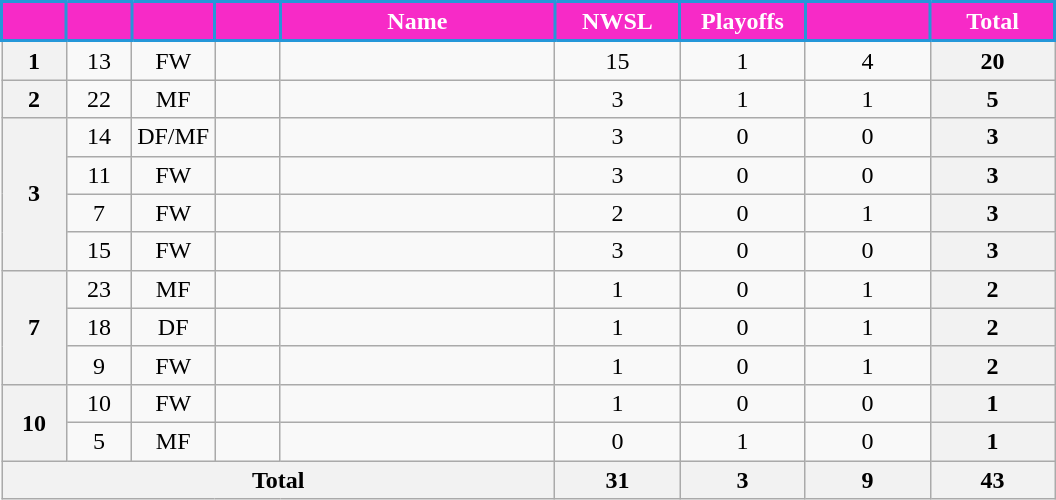<table class="wikitable sortable" style="text-align:center;">
<tr>
<th style="background:#f72ac7; color:#fff; border:2px solid #2597d9; width:35px;"></th>
<th style="background:#f72ac7; color:#fff; border:2px solid #2597d9; width:35px;"></th>
<th style="background:#f72ac7; color:#fff; border:2px solid #2597d9; width:35px;"></th>
<th style="background:#f72ac7; color:#fff; border:2px solid #2597d9; width:35px;"></th>
<th style="background:#f72ac7; color:#fff; border:2px solid #2597d9; width:175px;">Name</th>
<th style="background:#f72ac7; color:#fff; border:2px solid #2597d9; width:75px;">NWSL</th>
<th style="background:#f72ac7; color:#fff; border:2px solid #2597d9; width:75px;">Playoffs</th>
<th style="background:#f72ac7; color:#fff; border:2px solid #2597d9; width:75px;"></th>
<th style="background:#f72ac7; color:#fff; border:2px solid #2597d9; width:75px;">Total</th>
</tr>
<tr>
<th rowspan="1">1</th>
<td>13</td>
<td>FW</td>
<td></td>
<td align="left"></td>
<td>15</td>
<td>1</td>
<td>4</td>
<th>20</th>
</tr>
<tr>
<th rowspan="1">2</th>
<td>22</td>
<td>MF</td>
<td></td>
<td align="left"></td>
<td>3</td>
<td>1</td>
<td>1</td>
<th>5</th>
</tr>
<tr>
<th rowspan="4">3</th>
<td>14</td>
<td>DF/MF</td>
<td></td>
<td align="left"></td>
<td>3</td>
<td>0</td>
<td>0</td>
<th>3</th>
</tr>
<tr>
<td>11</td>
<td>FW</td>
<td></td>
<td align="left"></td>
<td>3</td>
<td>0</td>
<td>0</td>
<th>3</th>
</tr>
<tr>
<td>7</td>
<td>FW</td>
<td></td>
<td align="left"></td>
<td>2</td>
<td>0</td>
<td>1</td>
<th>3</th>
</tr>
<tr>
<td>15</td>
<td>FW</td>
<td></td>
<td align="left"></td>
<td>3</td>
<td>0</td>
<td>0</td>
<th>3</th>
</tr>
<tr>
<th rowspan="3">7</th>
<td>23</td>
<td>MF</td>
<td></td>
<td align="left"></td>
<td>1</td>
<td>0</td>
<td>1</td>
<th>2</th>
</tr>
<tr>
<td>18</td>
<td>DF</td>
<td></td>
<td align="left"></td>
<td>1</td>
<td>0</td>
<td>1</td>
<th>2</th>
</tr>
<tr>
<td>9</td>
<td>FW</td>
<td></td>
<td align="left"></td>
<td>1</td>
<td>0</td>
<td>1</td>
<th>2</th>
</tr>
<tr>
<th rowspan="2">10</th>
<td>10</td>
<td>FW</td>
<td></td>
<td align="left"></td>
<td>1</td>
<td>0</td>
<td>0</td>
<th>1</th>
</tr>
<tr>
<td>5</td>
<td>MF</td>
<td></td>
<td align="left"></td>
<td>0</td>
<td>1</td>
<td>0</td>
<th>1</th>
</tr>
<tr>
<th colspan="5">Total</th>
<th>31</th>
<th>3</th>
<th>9</th>
<th>43</th>
</tr>
</table>
